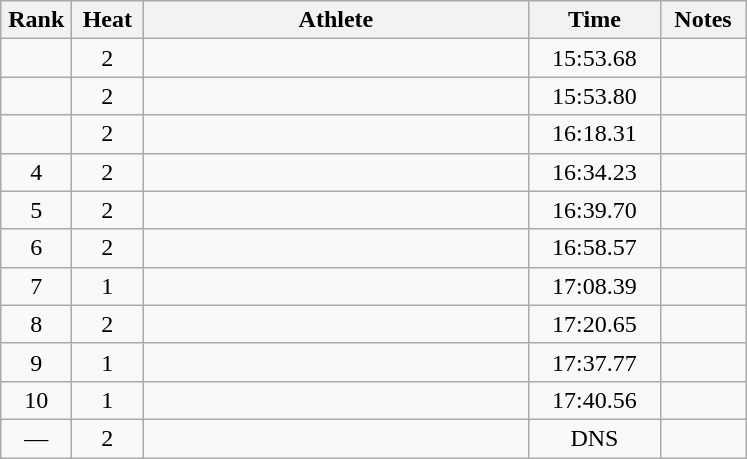<table class="wikitable" style="text-align:center">
<tr>
<th width=40>Rank</th>
<th width=40>Heat</th>
<th width=250>Athlete</th>
<th width=80>Time</th>
<th width=50>Notes</th>
</tr>
<tr>
<td></td>
<td>2</td>
<td align=left></td>
<td>15:53.68</td>
<td></td>
</tr>
<tr>
<td></td>
<td>2</td>
<td align=left></td>
<td>15:53.80</td>
<td></td>
</tr>
<tr>
<td></td>
<td>2</td>
<td align=left></td>
<td>16:18.31</td>
<td></td>
</tr>
<tr>
<td>4</td>
<td>2</td>
<td align=left></td>
<td>16:34.23</td>
<td></td>
</tr>
<tr>
<td>5</td>
<td>2</td>
<td align=left></td>
<td>16:39.70</td>
<td></td>
</tr>
<tr>
<td>6</td>
<td>2</td>
<td align=left></td>
<td>16:58.57</td>
<td></td>
</tr>
<tr>
<td>7</td>
<td>1</td>
<td align=left></td>
<td>17:08.39</td>
<td></td>
</tr>
<tr>
<td>8</td>
<td>2</td>
<td align=left></td>
<td>17:20.65</td>
<td></td>
</tr>
<tr>
<td>9</td>
<td>1</td>
<td align=left></td>
<td>17:37.77</td>
<td></td>
</tr>
<tr>
<td>10</td>
<td>1</td>
<td align=left></td>
<td>17:40.56</td>
<td></td>
</tr>
<tr>
<td>—</td>
<td>2</td>
<td align=left></td>
<td>DNS</td>
<td></td>
</tr>
</table>
